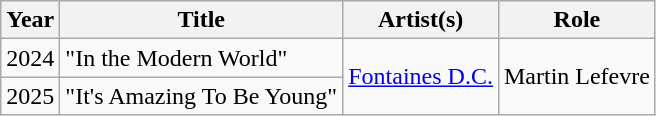<table class="wikitable sortable">
<tr>
<th>Year</th>
<th>Title</th>
<th>Artist(s)</th>
<th>Role</th>
</tr>
<tr>
<td>2024</td>
<td>"In the Modern World"</td>
<td rowspan="2"><a href='#'>Fontaines D.C.</a></td>
<td rowspan="2">Martin Lefevre</td>
</tr>
<tr>
<td>2025</td>
<td>"It's Amazing To Be Young"</td>
</tr>
</table>
